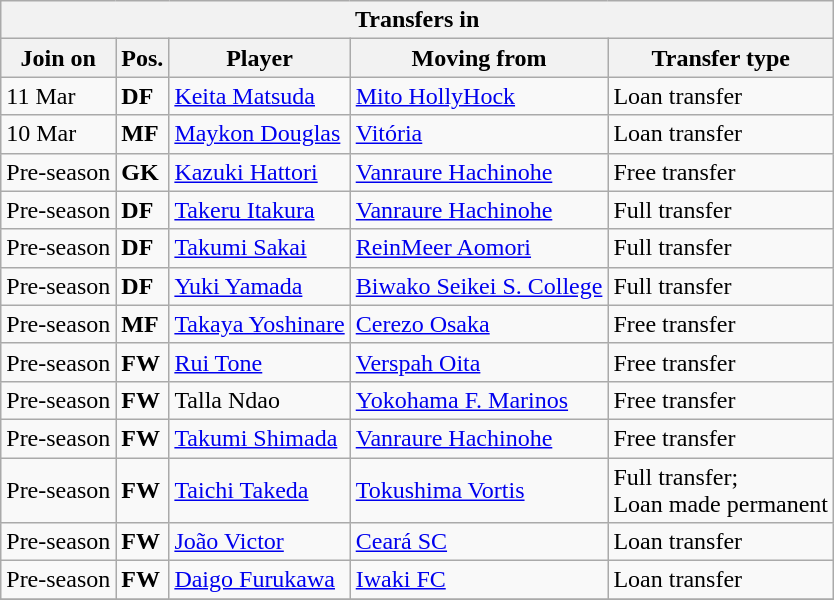<table class="wikitable sortable" style=“text-align:left;>
<tr>
<th colspan="5">Transfers in</th>
</tr>
<tr>
<th>Join on</th>
<th>Pos.</th>
<th>Player</th>
<th>Moving from</th>
<th>Transfer type</th>
</tr>
<tr>
<td>11 Mar</td>
<td><strong>DF</strong></td>
<td> <a href='#'>Keita Matsuda</a></td>
<td> <a href='#'>Mito HollyHock</a></td>
<td>Loan transfer</td>
</tr>
<tr>
<td>10 Mar</td>
<td><strong>MF</strong></td>
<td> <a href='#'>Maykon Douglas</a></td>
<td> <a href='#'>Vitória</a></td>
<td>Loan transfer</td>
</tr>
<tr>
<td>Pre-season</td>
<td><strong>GK</strong></td>
<td> <a href='#'>Kazuki Hattori</a></td>
<td> <a href='#'>Vanraure Hachinohe</a></td>
<td>Free transfer</td>
</tr>
<tr>
<td>Pre-season</td>
<td><strong>DF</strong></td>
<td> <a href='#'>Takeru Itakura</a></td>
<td> <a href='#'>Vanraure Hachinohe</a></td>
<td>Full transfer</td>
</tr>
<tr>
<td>Pre-season</td>
<td><strong>DF</strong></td>
<td> <a href='#'>Takumi Sakai</a></td>
<td> <a href='#'>ReinMeer Aomori</a></td>
<td>Full transfer</td>
</tr>
<tr>
<td>Pre-season</td>
<td><strong>DF</strong></td>
<td> <a href='#'>Yuki Yamada</a></td>
<td> <a href='#'>Biwako Seikei S. College</a></td>
<td>Full transfer</td>
</tr>
<tr>
<td>Pre-season</td>
<td><strong>MF</strong></td>
<td> <a href='#'>Takaya Yoshinare</a></td>
<td> <a href='#'>Cerezo Osaka</a></td>
<td>Free transfer</td>
</tr>
<tr>
<td>Pre-season</td>
<td><strong>FW</strong></td>
<td> <a href='#'>Rui Tone</a></td>
<td> <a href='#'>Verspah Oita</a></td>
<td>Free transfer</td>
</tr>
<tr>
<td>Pre-season</td>
<td><strong>FW</strong></td>
<td> Talla Ndao</td>
<td> <a href='#'>Yokohama F. Marinos</a></td>
<td>Free transfer</td>
</tr>
<tr>
<td>Pre-season</td>
<td><strong>FW</strong></td>
<td> <a href='#'>Takumi Shimada</a></td>
<td> <a href='#'>Vanraure Hachinohe</a></td>
<td>Free transfer</td>
</tr>
<tr>
<td>Pre-season</td>
<td><strong>FW</strong></td>
<td> <a href='#'>Taichi Takeda</a></td>
<td> <a href='#'>Tokushima Vortis</a></td>
<td>Full transfer;<br> Loan made permanent</td>
</tr>
<tr>
<td>Pre-season</td>
<td><strong>FW</strong></td>
<td> <a href='#'>João Victor</a></td>
<td> <a href='#'>Ceará SC</a></td>
<td>Loan transfer</td>
</tr>
<tr>
<td>Pre-season</td>
<td><strong>FW</strong></td>
<td> <a href='#'>Daigo Furukawa</a></td>
<td> <a href='#'>Iwaki FC</a></td>
<td>Loan transfer</td>
</tr>
<tr>
</tr>
</table>
